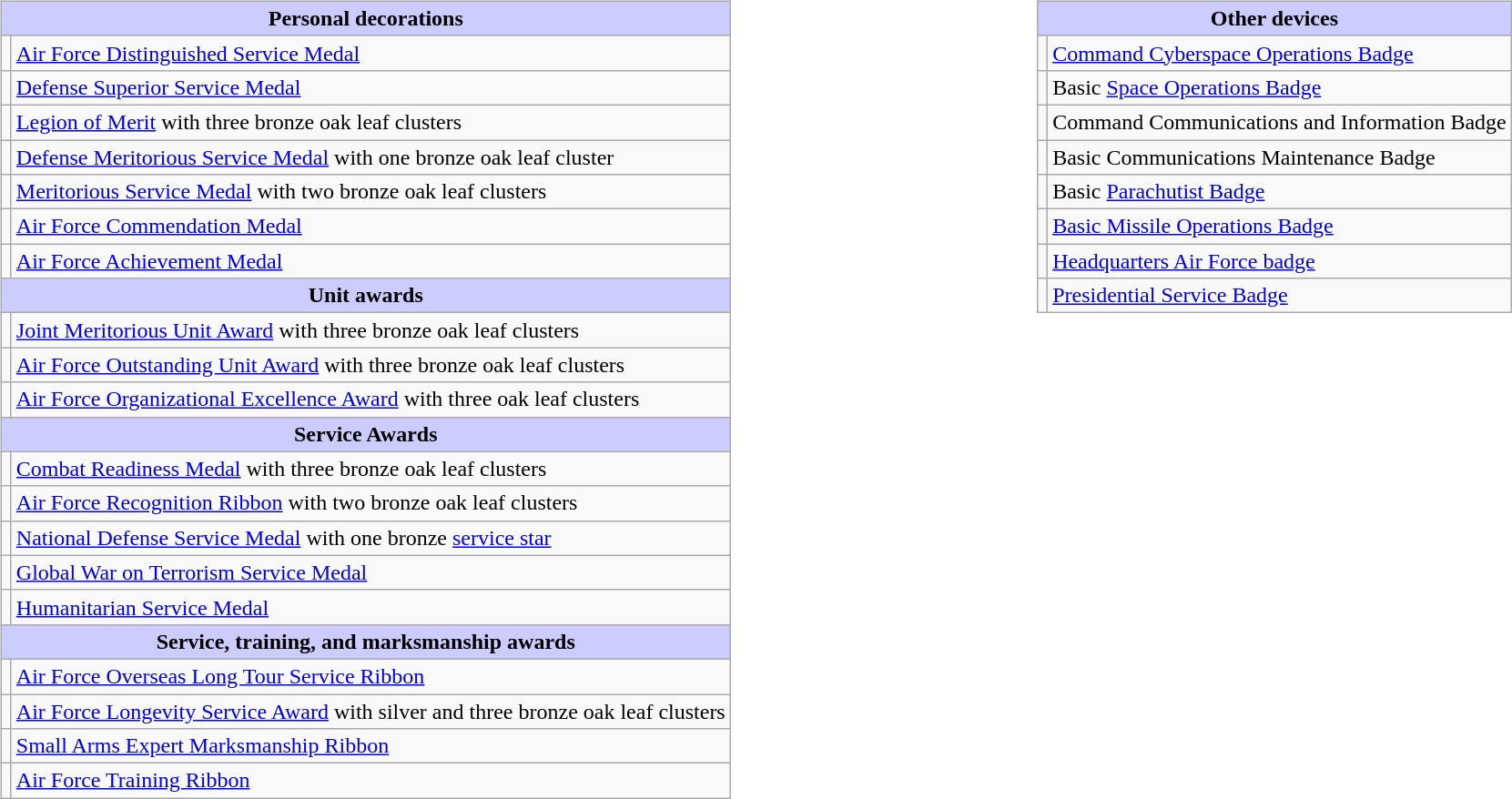<table style="width:100%;">
<tr>
<td valign="top"><br><table class="wikitable">
<tr style="background:#ccf; text-align:center;">
<td colspan=2><strong>Personal decorations</strong></td>
</tr>
<tr>
<td></td>
<td><a href='#'>Air Force Distinguished Service Medal</a></td>
</tr>
<tr>
<td></td>
<td><a href='#'>Defense Superior Service Medal</a></td>
</tr>
<tr>
<td><span></span><span></span><span></span></td>
<td><a href='#'>Legion of Merit</a> with three bronze oak leaf clusters</td>
</tr>
<tr>
<td></td>
<td><a href='#'>Defense Meritorious Service Medal</a> with one bronze oak leaf cluster</td>
</tr>
<tr>
<td><span></span><span></span></td>
<td><a href='#'>Meritorious Service Medal</a> with two bronze oak leaf clusters</td>
</tr>
<tr>
<td></td>
<td><a href='#'>Air Force Commendation Medal</a></td>
</tr>
<tr>
<td></td>
<td><a href='#'>Air Force Achievement Medal</a></td>
</tr>
<tr style="background:#ccf; text-align:center;">
<td colspan=2><strong>Unit awards</strong></td>
</tr>
<tr>
<td><span></span><span></span><span></span></td>
<td><a href='#'>Joint Meritorious Unit Award</a> with three bronze oak leaf clusters</td>
</tr>
<tr>
<td><span></span><span></span><span></span></td>
<td><a href='#'>Air Force Outstanding Unit Award</a> with three bronze oak leaf clusters</td>
</tr>
<tr>
<td><span></span><span></span><span></span></td>
<td><a href='#'>Air Force Organizational Excellence Award</a> with three oak leaf clusters</td>
</tr>
<tr style="background:#ccf; text-align:center;">
<td colspan=2><strong>Service Awards</strong></td>
</tr>
<tr>
<td><span></span><span></span><span></span></td>
<td><a href='#'>Combat Readiness Medal</a> with three bronze oak leaf clusters</td>
</tr>
<tr>
<td><span></span><span></span></td>
<td><a href='#'>Air Force Recognition Ribbon</a> with two bronze oak leaf clusters</td>
</tr>
<tr>
<td></td>
<td><a href='#'>National Defense Service Medal</a> with one bronze <a href='#'>service star</a></td>
</tr>
<tr>
<td></td>
<td><a href='#'>Global War on Terrorism Service Medal</a></td>
</tr>
<tr>
<td></td>
<td><a href='#'>Humanitarian Service Medal</a></td>
</tr>
<tr style="background:#ccf; text-align:center;">
<td colspan=2><strong>Service, training, and marksmanship awards</strong></td>
</tr>
<tr>
<td></td>
<td><a href='#'>Air Force Overseas Long Tour Service Ribbon</a></td>
</tr>
<tr>
<td><span></span><span></span><span></span><span></span></td>
<td><a href='#'>Air Force Longevity Service Award</a> with silver and three bronze oak leaf clusters</td>
</tr>
<tr>
<td></td>
<td><a href='#'>Small Arms Expert Marksmanship Ribbon</a></td>
</tr>
<tr>
<td></td>
<td><a href='#'>Air Force Training Ribbon</a></td>
</tr>
</table>
</td>
<td valign="top"><br><table class="wikitable">
<tr style="background:#ccf; text-align:center;">
<td colspan=2><strong>Other devices</strong></td>
</tr>
<tr>
<td></td>
<td><a href='#'>Command Cyberspace Operations Badge</a></td>
</tr>
<tr>
<td></td>
<td>Basic <a href='#'>Space Operations Badge</a></td>
</tr>
<tr>
<td><span></span></td>
<td>Command Communications and Information Badge</td>
</tr>
<tr>
<td></td>
<td>Basic Communications Maintenance Badge</td>
</tr>
<tr>
<td></td>
<td>Basic <a href='#'>Parachutist Badge</a></td>
</tr>
<tr>
<td></td>
<td><a href='#'>Basic Missile Operations Badge</a></td>
</tr>
<tr>
<td></td>
<td><a href='#'>Headquarters Air Force badge</a></td>
</tr>
<tr>
<td></td>
<td><a href='#'>Presidential Service Badge</a></td>
</tr>
</table>
</td>
</tr>
</table>
